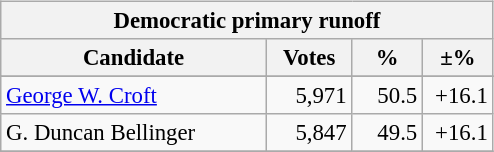<table class="wikitable" align="left" style="margin: 1em 1em 1em 0; font-size: 95%;">
<tr>
<th colspan="4">Democratic primary runoff</th>
</tr>
<tr>
<th colspan="1" style="width: 170px">Candidate</th>
<th style="width: 50px">Votes</th>
<th style="width: 40px">%</th>
<th style="width: 40px">±%</th>
</tr>
<tr>
</tr>
<tr>
<td><a href='#'>George W. Croft</a></td>
<td align="right">5,971</td>
<td align="right">50.5</td>
<td align="right">+16.1</td>
</tr>
<tr>
<td>G. Duncan Bellinger</td>
<td align="right">5,847</td>
<td align="right">49.5</td>
<td align="right">+16.1</td>
</tr>
<tr>
</tr>
</table>
